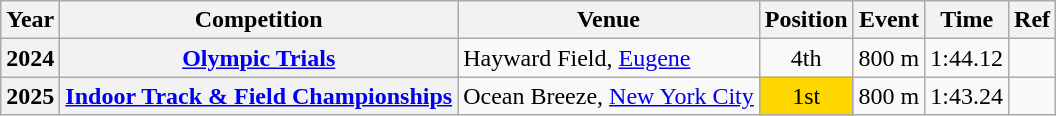<table class="wikitable sortable">
<tr>
<th scope="col">Year</th>
<th scope="col">Competition</th>
<th scope="col">Venue</th>
<th scope="col">Position</th>
<th scope="col">Event</th>
<th scope="col">Time</th>
<th>Ref</th>
</tr>
<tr>
<th>2024</th>
<th><a href='#'>Olympic Trials</a></th>
<td>Hayward Field, <a href='#'>Eugene</a></td>
<td align=center>4th</td>
<td>800 m</td>
<td>1:44.12</td>
<td></td>
</tr>
<tr>
<th scope="rowgroup">2025</th>
<th scope="row"><a href='#'>Indoor Track & Field Championships</a></th>
<td>Ocean Breeze, <a href='#'>New York City</a></td>
<td style="text-align:center" bgcolor="gold">1st</td>
<td>800 m</td>
<td>1:43.24 <strong></strong></td>
<td></td>
</tr>
</table>
